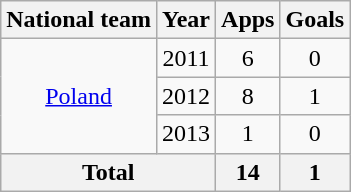<table class="wikitable" style="text-align:center">
<tr>
<th>National team</th>
<th>Year</th>
<th>Apps</th>
<th>Goals</th>
</tr>
<tr>
<td rowspan="3"><a href='#'>Poland</a></td>
<td>2011</td>
<td>6</td>
<td>0</td>
</tr>
<tr>
<td>2012</td>
<td>8</td>
<td>1</td>
</tr>
<tr>
<td>2013</td>
<td>1</td>
<td>0</td>
</tr>
<tr>
<th colspan="2">Total</th>
<th>14</th>
<th>1</th>
</tr>
</table>
